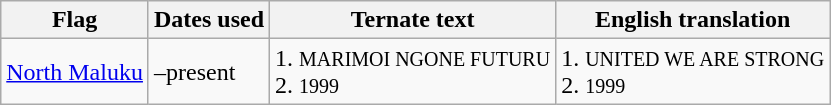<table class="wikitable sortable noresize">
<tr>
<th>Flag</th>
<th>Dates used</th>
<th>Ternate text</th>
<th>English translation</th>
</tr>
<tr>
<td> <a href='#'>North Maluku</a></td>
<td>–present</td>
<td>1. <small>MARIMOI NGONE FUTURU</small><br>2. <small>1999</small></td>
<td>1. <small>UNITED WE ARE STRONG</small><br>2. <small>1999</small></td>
</tr>
</table>
